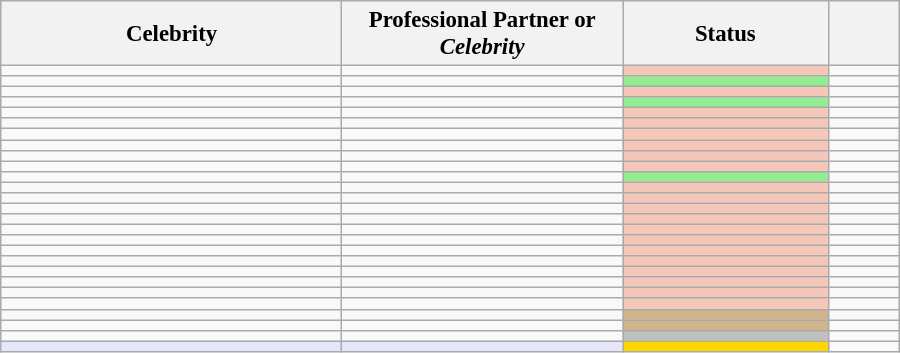<table class="wikitable" style="text-align: center; margin:auto; font-size:95%;">
<tr>
<th width="220"><strong>Celebrity</strong></th>
<th width="180"><strong>Professional Partner</strong> or <strong><em>Celebrity</em></strong></th>
<th width="130"><strong>Status</strong></th>
<th width="40" class="unsortable"></th>
</tr>
<tr>
<td></td>
<td></td>
<td style="background:#f4c7b8;"></td>
<td></td>
</tr>
<tr>
<td></td>
<td></td>
<td style="background:lightgreen;"></td>
<td></td>
</tr>
<tr>
<td></td>
<td></td>
<td style="background:#f4c7b8;"></td>
<td></td>
</tr>
<tr>
<td></td>
<td></td>
<td style="background:lightgreen;"></td>
<td></td>
</tr>
<tr>
<td></td>
<td></td>
<td style="background:#f4c7b8;"></td>
<td></td>
</tr>
<tr>
<td></td>
<td></td>
<td style="background:#f4c7b8;"></td>
<td></td>
</tr>
<tr>
<td></td>
<td></td>
<td style="background:#f4c7b8;"></td>
<td></td>
</tr>
<tr>
<td></td>
<td></td>
<td style="background:#f4c7b8;"></td>
<td></td>
</tr>
<tr>
<td></td>
<td></td>
<td style="background:#f4c7b8;"></td>
<td></td>
</tr>
<tr>
<td></td>
<td></td>
<td style="background:#f4c7b8;"></td>
<td></td>
</tr>
<tr>
<td></td>
<td></td>
<td style="background:lightgreen;"></td>
<td></td>
</tr>
<tr>
<td></td>
<td></td>
<td style="background:#f4c7b8"></td>
<td></td>
</tr>
<tr>
<td></td>
<td></td>
<td style="background:#f4c7b8;"></td>
<td></td>
</tr>
<tr>
<td></td>
<td></td>
<td style="background:#f4c7b8;"></td>
<td></td>
</tr>
<tr>
<td></td>
<td></td>
<td style="background:#f4c7b8;"></td>
<td></td>
</tr>
<tr>
<td></td>
<td></td>
<td style="background:#f4c7b8;"></td>
<td></td>
</tr>
<tr>
<td></td>
<td></td>
<td style="background:#f4c7b8;"></td>
<td></td>
</tr>
<tr>
<td></td>
<td></td>
<td style="background:#f4c7b8;"></td>
<td></td>
</tr>
<tr>
<td></td>
<td></td>
<td style="background:#f4c7b8;"></td>
<td></td>
</tr>
<tr>
<td></td>
<td></td>
<td style="background:#f4c7b8;"></td>
<td></td>
</tr>
<tr>
<td></td>
<td></td>
<td style="background:#f4c7b8;"></td>
<td></td>
</tr>
<tr>
<td></td>
<td></td>
<td style="background:#f4c7b8;"></td>
<td></td>
</tr>
<tr>
<td></td>
<td></td>
<td style="background:#f4c7b8;"></td>
<td></td>
</tr>
<tr>
<td></td>
<td></td>
<td style="background:tan;"></td>
<td></td>
</tr>
<tr>
<td></td>
<td></td>
<td style="background:tan;"></td>
<td></td>
</tr>
<tr>
<td></td>
<td></td>
<td style="background:silver;"></td>
<td></td>
</tr>
<tr>
<td style="background:lavender;"></td>
<td style="background:lavender;"></td>
<td style="background:gold;"></td>
<td></td>
</tr>
</table>
